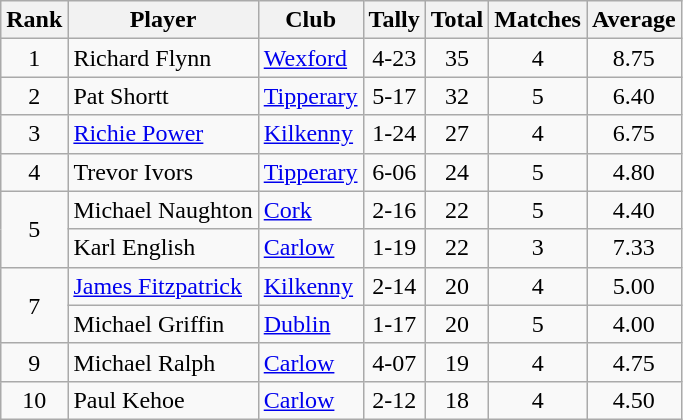<table class="wikitable">
<tr>
<th>Rank</th>
<th>Player</th>
<th>Club</th>
<th>Tally</th>
<th>Total</th>
<th>Matches</th>
<th>Average</th>
</tr>
<tr>
<td rowspan=1 align=center>1</td>
<td>Richard Flynn</td>
<td><a href='#'>Wexford</a></td>
<td align=center>4-23</td>
<td align=center>35</td>
<td align=center>4</td>
<td align=center>8.75</td>
</tr>
<tr>
<td rowspan=1 align=center>2</td>
<td>Pat Shortt</td>
<td><a href='#'>Tipperary</a></td>
<td align=center>5-17</td>
<td align=center>32</td>
<td align=center>5</td>
<td align=center>6.40</td>
</tr>
<tr>
<td rowspan=1 align=center>3</td>
<td><a href='#'>Richie Power</a></td>
<td><a href='#'>Kilkenny</a></td>
<td align=center>1-24</td>
<td align=center>27</td>
<td align=center>4</td>
<td align=center>6.75</td>
</tr>
<tr>
<td rowspan=1 align=center>4</td>
<td>Trevor Ivors</td>
<td><a href='#'>Tipperary</a></td>
<td align=center>6-06</td>
<td align=center>24</td>
<td align=center>5</td>
<td align=center>4.80</td>
</tr>
<tr>
<td rowspan=2 align=center>5</td>
<td>Michael Naughton</td>
<td><a href='#'>Cork</a></td>
<td align=center>2-16</td>
<td align=center>22</td>
<td align=center>5</td>
<td align=center>4.40</td>
</tr>
<tr>
<td>Karl English</td>
<td><a href='#'>Carlow</a></td>
<td align=center>1-19</td>
<td align=center>22</td>
<td align=center>3</td>
<td align=center>7.33</td>
</tr>
<tr>
<td rowspan=2 align=center>7</td>
<td><a href='#'>James Fitzpatrick</a></td>
<td><a href='#'>Kilkenny</a></td>
<td align=center>2-14</td>
<td align=center>20</td>
<td align=center>4</td>
<td align=center>5.00</td>
</tr>
<tr>
<td>Michael Griffin</td>
<td><a href='#'>Dublin</a></td>
<td align=center>1-17</td>
<td align=center>20</td>
<td align=center>5</td>
<td align=center>4.00</td>
</tr>
<tr>
<td rowspan=1 align=center>9</td>
<td>Michael Ralph</td>
<td><a href='#'>Carlow</a></td>
<td align=center>4-07</td>
<td align=center>19</td>
<td align=center>4</td>
<td align=center>4.75</td>
</tr>
<tr>
<td rowspan=1 align=center>10</td>
<td>Paul Kehoe</td>
<td><a href='#'>Carlow</a></td>
<td align=center>2-12</td>
<td align=center>18</td>
<td align=center>4</td>
<td align=center>4.50</td>
</tr>
</table>
